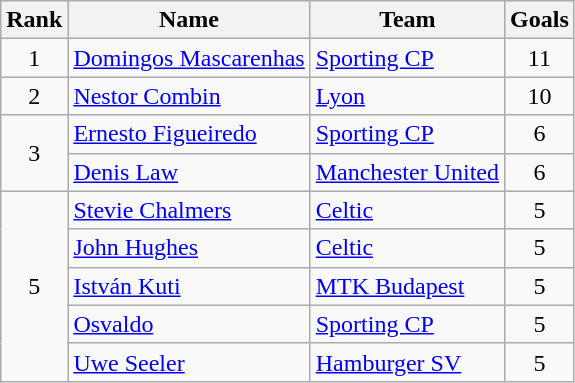<table class="wikitable" style="text-align:center">
<tr>
<th>Rank</th>
<th>Name</th>
<th>Team</th>
<th>Goals</th>
</tr>
<tr>
<td>1</td>
<td align="left"> <a href='#'>Domingos Mascarenhas</a></td>
<td align="left"> <a href='#'>Sporting CP</a></td>
<td>11</td>
</tr>
<tr>
<td>2</td>
<td align="left"> <a href='#'>Nestor Combin</a></td>
<td align="left"> <a href='#'>Lyon</a></td>
<td>10</td>
</tr>
<tr>
<td rowspan="2">3</td>
<td align="left"> <a href='#'>Ernesto Figueiredo</a></td>
<td align="left"> <a href='#'>Sporting CP</a></td>
<td>6</td>
</tr>
<tr>
<td align="left"> <a href='#'>Denis Law</a></td>
<td align="left"> <a href='#'>Manchester United</a></td>
<td>6</td>
</tr>
<tr>
<td rowspan="5">5</td>
<td align="left"> <a href='#'>Stevie Chalmers</a></td>
<td align="left"> <a href='#'>Celtic</a></td>
<td>5</td>
</tr>
<tr>
<td align="left"> <a href='#'>John Hughes</a></td>
<td align="left"> <a href='#'>Celtic</a></td>
<td>5</td>
</tr>
<tr>
<td align="left"> <a href='#'>István Kuti</a></td>
<td align="left"> <a href='#'>MTK Budapest</a></td>
<td>5</td>
</tr>
<tr>
<td align="left"> <a href='#'>Osvaldo</a></td>
<td align="left"> <a href='#'>Sporting CP</a></td>
<td>5</td>
</tr>
<tr>
<td align="left"> <a href='#'>Uwe Seeler</a></td>
<td align="left"> <a href='#'>Hamburger SV</a></td>
<td>5</td>
</tr>
</table>
